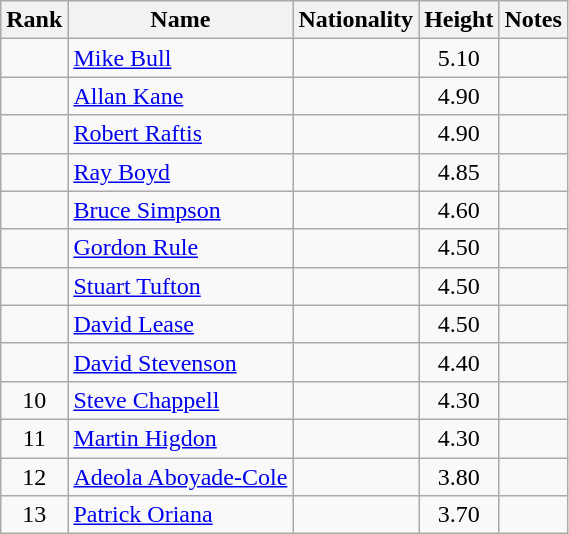<table class="wikitable sortable" style=" text-align:center;">
<tr>
<th scope=col>Rank</th>
<th scope=col>Name</th>
<th scope=col>Nationality</th>
<th scope=col>Height</th>
<th scope=col>Notes</th>
</tr>
<tr>
<td></td>
<td style="text-align:left;"><a href='#'>Mike Bull</a></td>
<td style="text-align:left;"></td>
<td>5.10</td>
<td></td>
</tr>
<tr>
<td></td>
<td style="text-align:left;"><a href='#'>Allan Kane</a></td>
<td style="text-align:left;"></td>
<td>4.90</td>
<td></td>
</tr>
<tr>
<td></td>
<td style="text-align:left;"><a href='#'>Robert Raftis</a></td>
<td style="text-align:left;"></td>
<td>4.90</td>
<td></td>
</tr>
<tr>
<td></td>
<td style="text-align:left;"><a href='#'>Ray Boyd</a></td>
<td style="text-align:left;"></td>
<td>4.85</td>
<td></td>
</tr>
<tr>
<td></td>
<td style="text-align:left;"><a href='#'>Bruce Simpson</a></td>
<td style="text-align:left;"></td>
<td>4.60</td>
<td></td>
</tr>
<tr>
<td></td>
<td style="text-align:left;"><a href='#'>Gordon Rule</a></td>
<td style="text-align:left;"></td>
<td>4.50</td>
<td></td>
</tr>
<tr>
<td></td>
<td style="text-align:left;"><a href='#'>Stuart Tufton</a></td>
<td style="text-align:left;"></td>
<td>4.50</td>
<td></td>
</tr>
<tr>
<td></td>
<td style="text-align:left;"><a href='#'>David Lease</a></td>
<td style="text-align:left;"></td>
<td>4.50</td>
<td></td>
</tr>
<tr>
<td></td>
<td style="text-align:left;"><a href='#'>David Stevenson</a></td>
<td style="text-align:left;"></td>
<td>4.40</td>
<td></td>
</tr>
<tr>
<td>10</td>
<td style="text-align:left;"><a href='#'>Steve Chappell</a></td>
<td style="text-align:left;"></td>
<td>4.30</td>
<td></td>
</tr>
<tr>
<td>11</td>
<td style="text-align:left;"><a href='#'>Martin Higdon</a></td>
<td style="text-align:left;"></td>
<td>4.30</td>
<td></td>
</tr>
<tr>
<td>12</td>
<td style="text-align:left;"><a href='#'>Adeola Aboyade-Cole</a></td>
<td style="text-align:left;"></td>
<td>3.80</td>
<td></td>
</tr>
<tr>
<td>13</td>
<td style="text-align:left;"><a href='#'>Patrick Oriana</a></td>
<td style="text-align:left;"></td>
<td>3.70</td>
<td></td>
</tr>
</table>
